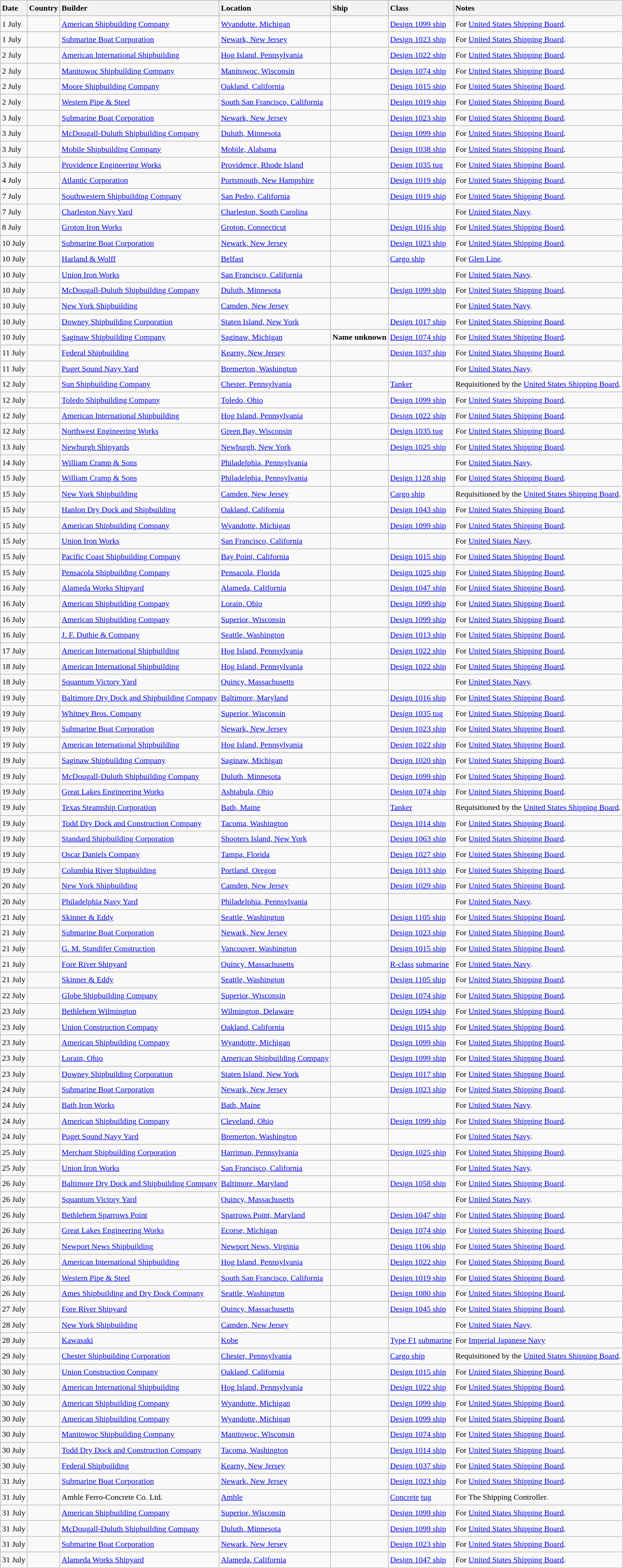<table class="wikitable sortable" style="font-size:1.00em; line-height:1.5em;">
<tr>
<th style="text-align: left;">Date</th>
<th style="text-align: left;">Country</th>
<th style="text-align: left;">Builder</th>
<th style="text-align: left;">Location</th>
<th style="text-align: left;">Ship</th>
<th style="text-align: left;">Class</th>
<th style="text-align: left;">Notes</th>
</tr>
<tr ---->
<td>1 July</td>
<td></td>
<td><a href='#'>American Shipbuilding Company</a></td>
<td><a href='#'>Wyandotte, Michigan</a></td>
<td><strong></strong></td>
<td><a href='#'>Design 1099 ship</a></td>
<td>For <a href='#'>United States Shipping Board</a>.</td>
</tr>
<tr ---->
<td>1 July</td>
<td></td>
<td><a href='#'>Submarine Boat Corporation</a></td>
<td><a href='#'>Newark, New Jersey</a></td>
<td><strong></strong></td>
<td><a href='#'>Design 1023 ship</a></td>
<td>For <a href='#'>United States Shipping Board</a>.</td>
</tr>
<tr ---->
<td>2 July</td>
<td></td>
<td><a href='#'>American International Shipbuilding</a></td>
<td><a href='#'>Hog Island, Pennsylvania</a></td>
<td><strong></strong></td>
<td><a href='#'>Design 1022 ship</a></td>
<td>For <a href='#'>United States Shipping Board</a>.</td>
</tr>
<tr ---->
<td>2 July</td>
<td></td>
<td><a href='#'>Manitowoc Shipbuilding Company</a></td>
<td><a href='#'>Manitowoc, Wisconsin</a></td>
<td><strong></strong></td>
<td><a href='#'>Design 1074 ship</a></td>
<td>For <a href='#'>United States Shipping Board</a>.</td>
</tr>
<tr ---->
<td>2 July</td>
<td></td>
<td><a href='#'>Moore Shipbuilding Company</a></td>
<td><a href='#'>Oakland, California</a></td>
<td><strong></strong></td>
<td><a href='#'>Design 1015 ship</a></td>
<td>For <a href='#'>United States Shipping Board</a>.</td>
</tr>
<tr ---->
<td>2 July</td>
<td></td>
<td><a href='#'>Western Pipe & Steel</a></td>
<td><a href='#'>South San Francisco, California</a></td>
<td><strong></strong></td>
<td><a href='#'>Design 1019 ship</a></td>
<td>For <a href='#'>United States Shipping Board</a>.</td>
</tr>
<tr ---->
<td>3 July</td>
<td></td>
<td><a href='#'>Submarine Boat Corporation</a></td>
<td><a href='#'>Newark, New Jersey</a></td>
<td><strong></strong></td>
<td><a href='#'>Design 1023 ship</a></td>
<td>For <a href='#'>United States Shipping Board</a>.</td>
</tr>
<tr ---->
<td>3 July</td>
<td></td>
<td><a href='#'>McDougall-Duluth Shipbuilding Company</a></td>
<td><a href='#'>Duluth, Minnesota</a></td>
<td><strong></strong></td>
<td><a href='#'>Design 1099 ship</a></td>
<td>For <a href='#'>United States Shipping Board</a>.</td>
</tr>
<tr ---->
<td>3 July</td>
<td></td>
<td><a href='#'>Mobile Shipbuilding Company</a></td>
<td><a href='#'>Mobile, Alabama</a></td>
<td><strong></strong></td>
<td><a href='#'>Design 1038 ship</a></td>
<td>For <a href='#'>United States Shipping Board</a>.</td>
</tr>
<tr ---->
<td>3 July</td>
<td></td>
<td><a href='#'>Providence Engineering Works</a></td>
<td><a href='#'>Providence, Rhode Island</a></td>
<td><strong></strong></td>
<td><a href='#'>Design 1035 tug</a></td>
<td>For <a href='#'>United States Shipping Board</a>.</td>
</tr>
<tr ---->
<td>4 July</td>
<td></td>
<td><a href='#'>Atlantic Corporation</a></td>
<td><a href='#'>Portsmouth, New Hampshire</a></td>
<td><strong></strong></td>
<td><a href='#'>Design 1019 ship</a></td>
<td>For <a href='#'>United States Shipping Board</a>.</td>
</tr>
<tr ---->
<td>7 July</td>
<td></td>
<td><a href='#'>Southwestern Shipbuilding Company</a></td>
<td><a href='#'>San Pedro, California</a></td>
<td><strong></strong></td>
<td><a href='#'>Design 1019 ship</a></td>
<td>For <a href='#'>United States Shipping Board</a>.</td>
</tr>
<tr ---->
<td>7 July</td>
<td></td>
<td><a href='#'>Charleston Navy Yard</a></td>
<td><a href='#'>Charleston, South Carolina</a></td>
<td><strong></strong></td>
<td></td>
<td>For <a href='#'>United States Navy</a>.</td>
</tr>
<tr ---->
<td>8 July</td>
<td></td>
<td><a href='#'>Groton Iron Works</a></td>
<td><a href='#'>Groton, Connecticut</a></td>
<td><strong></strong></td>
<td><a href='#'>Design 1016 ship</a></td>
<td>For <a href='#'>United States Shipping Board</a>.</td>
</tr>
<tr ---->
<td>10 July</td>
<td></td>
<td><a href='#'>Submarine Boat Corporation</a></td>
<td><a href='#'>Newark, New Jersey</a></td>
<td><strong></strong></td>
<td><a href='#'>Design 1023 ship</a></td>
<td>For <a href='#'>United States Shipping Board</a>.</td>
</tr>
<tr ---->
<td>10 July</td>
<td></td>
<td><a href='#'>Harland & Wolff</a></td>
<td><a href='#'>Belfast</a></td>
<td><strong></strong></td>
<td><a href='#'>Cargo ship</a></td>
<td>For <a href='#'>Glen Line</a>.</td>
</tr>
<tr ---->
<td>10 July</td>
<td></td>
<td><a href='#'>Union Iron Works</a></td>
<td><a href='#'>San Francisco, California</a></td>
<td><strong></strong></td>
<td></td>
<td>For <a href='#'>United States Navy</a>.</td>
</tr>
<tr ---->
<td>10 July</td>
<td></td>
<td><a href='#'>McDougall-Duluth Shipbuilding Company</a></td>
<td><a href='#'>Duluth, Minnesota</a></td>
<td><strong></strong></td>
<td><a href='#'>Design 1099 ship</a></td>
<td>For <a href='#'>United States Shipping Board</a>.</td>
</tr>
<tr ---->
<td>10 July</td>
<td></td>
<td><a href='#'>New York Shipbuilding</a></td>
<td><a href='#'>Camden, New Jersey</a></td>
<td><strong></strong></td>
<td></td>
<td>For <a href='#'>United States Navy</a>.</td>
</tr>
<tr ---->
<td>10 July</td>
<td></td>
<td><a href='#'>Downey Shipbuilding Corporation</a></td>
<td><a href='#'>Staten Island, New York</a></td>
<td><strong></strong></td>
<td><a href='#'>Design 1017 ship</a></td>
<td>For <a href='#'>United States Shipping Board</a>.</td>
</tr>
<tr ---->
<td>10 July</td>
<td></td>
<td><a href='#'>Saginaw Shipbuilding Company</a></td>
<td><a href='#'>Saginaw, Michigan</a></td>
<td><strong>Name unknown</strong></td>
<td><a href='#'>Design 1074 ship</a></td>
<td>For <a href='#'>United States Shipping Board</a>.</td>
</tr>
<tr ---->
<td>11 July</td>
<td></td>
<td><a href='#'>Federal Shipbuilding</a></td>
<td><a href='#'>Kearny, New Jersey</a></td>
<td><strong></strong></td>
<td><a href='#'>Design 1037 ship</a></td>
<td>For <a href='#'>United States Shipping Board</a>.</td>
</tr>
<tr ---->
<td>11 July</td>
<td></td>
<td><a href='#'>Puget Sound Navy Yard</a></td>
<td><a href='#'>Bremerton, Washington</a></td>
<td><strong></strong></td>
<td></td>
<td>For <a href='#'>United States Navy</a>.</td>
</tr>
<tr ---->
<td>12 July</td>
<td></td>
<td><a href='#'>Sun Shipbuilding Company</a></td>
<td><a href='#'>Chester, Pennsylvania</a></td>
<td><strong></strong></td>
<td><a href='#'>Tanker</a></td>
<td>Requisitioned by the <a href='#'>United States Shipping Board</a>.</td>
</tr>
<tr ---->
<td>12 July</td>
<td></td>
<td><a href='#'>Toledo Shipbuilding Company</a></td>
<td><a href='#'>Toledo, Ohio</a></td>
<td><strong></strong></td>
<td><a href='#'>Design 1099 ship</a></td>
<td>For <a href='#'>United States Shipping Board</a>.</td>
</tr>
<tr ---->
<td>12 July</td>
<td></td>
<td><a href='#'>American International Shipbuilding</a></td>
<td><a href='#'>Hog Island, Pennsylvania</a></td>
<td><strong></strong></td>
<td><a href='#'>Design 1022 ship</a></td>
<td>For <a href='#'>United States Shipping Board</a>.</td>
</tr>
<tr ---->
<td>12 July</td>
<td></td>
<td><a href='#'>Northwest Engineering Works</a></td>
<td><a href='#'>Green Bay, Wisconsin</a></td>
<td><strong></strong></td>
<td><a href='#'>Design 1035 tug</a></td>
<td>For <a href='#'>United States Shipping Board</a>.</td>
</tr>
<tr ---->
<td>13 July</td>
<td></td>
<td><a href='#'>Newburgh Shipyards</a></td>
<td><a href='#'>Newburgh, New York</a></td>
<td><strong></strong></td>
<td><a href='#'>Design 1025 ship</a></td>
<td>For <a href='#'>United States Shipping Board</a>.</td>
</tr>
<tr ---->
<td>14 July</td>
<td></td>
<td><a href='#'>William Cramp & Sons</a></td>
<td><a href='#'>Philadelphia, Pennsylvania</a></td>
<td><strong></strong></td>
<td></td>
<td>For <a href='#'>United States Navy</a>.</td>
</tr>
<tr ---->
<td>15 July</td>
<td></td>
<td><a href='#'>William Cramp & Sons</a></td>
<td><a href='#'>Philadelphia, Pennsylvania</a></td>
<td><strong></strong></td>
<td><a href='#'>Design 1128 ship</a></td>
<td>For <a href='#'>United States Shipping Board</a>.</td>
</tr>
<tr ---->
<td>15 July</td>
<td></td>
<td><a href='#'>New York Shipbuilding</a></td>
<td><a href='#'>Camden, New Jersey</a></td>
<td><strong></strong></td>
<td><a href='#'>Cargo ship</a></td>
<td>Requisitioned by the <a href='#'>United States Shipping Board</a>.</td>
</tr>
<tr ---->
<td>15 July</td>
<td></td>
<td><a href='#'>Hanlon Dry Dock and Shipbuilding</a></td>
<td><a href='#'>Oakland, California</a></td>
<td><strong></strong></td>
<td><a href='#'>Design 1043 ship</a></td>
<td>For <a href='#'>United States Shipping Board</a>.</td>
</tr>
<tr ---->
<td>15 July</td>
<td></td>
<td><a href='#'>American Shipbuilding Company</a></td>
<td><a href='#'>Wyandotte, Michigan</a></td>
<td><strong></strong></td>
<td><a href='#'>Design 1099 ship</a></td>
<td>For <a href='#'>United States Shipping Board</a>.</td>
</tr>
<tr ---->
<td>15 July</td>
<td></td>
<td><a href='#'>Union Iron Works</a></td>
<td><a href='#'>San Francisco, California</a></td>
<td><strong></strong></td>
<td></td>
<td>For <a href='#'>United States Navy</a>.</td>
</tr>
<tr ---->
<td>15 July</td>
<td></td>
<td><a href='#'>Pacific Coast Shipbuilding Company</a></td>
<td><a href='#'>Bay Point, California</a></td>
<td><strong></strong></td>
<td><a href='#'>Design 1015 ship</a></td>
<td>For <a href='#'>United States Shipping Board</a>.</td>
</tr>
<tr ---->
<td>15 July</td>
<td></td>
<td><a href='#'>Pensacola Shipbuilding Company</a></td>
<td><a href='#'>Pensacola, Florida</a></td>
<td><strong></strong></td>
<td><a href='#'>Design 1025 ship</a></td>
<td>For <a href='#'>United States Shipping Board</a>.</td>
</tr>
<tr ---->
<td>16 July</td>
<td></td>
<td><a href='#'>Alameda Works Shipyard</a></td>
<td><a href='#'>Alameda, California</a></td>
<td><strong></strong></td>
<td><a href='#'>Design 1047 ship</a></td>
<td>For <a href='#'>United States Shipping Board</a>.</td>
</tr>
<tr ---->
<td>16 July</td>
<td></td>
<td><a href='#'>American Shipbuilding Company</a></td>
<td><a href='#'>Lorain, Ohio</a></td>
<td><strong></strong></td>
<td><a href='#'>Design 1099 ship</a></td>
<td>For <a href='#'>United States Shipping Board</a>.</td>
</tr>
<tr ---->
<td>16 July</td>
<td></td>
<td><a href='#'>American Shipbuilding Company</a></td>
<td><a href='#'>Superior, Wisconsin</a></td>
<td><strong></strong></td>
<td><a href='#'>Design 1099 ship</a></td>
<td>For <a href='#'>United States Shipping Board</a>.</td>
</tr>
<tr ---->
<td>16 July</td>
<td></td>
<td><a href='#'>J. F. Duthie & Company</a></td>
<td><a href='#'>Seattle, Washington</a></td>
<td><strong></strong></td>
<td><a href='#'>Design 1013 ship</a></td>
<td>For <a href='#'>United States Shipping Board</a>.</td>
</tr>
<tr ---->
<td>17 July</td>
<td></td>
<td><a href='#'>American International Shipbuilding</a></td>
<td><a href='#'>Hog Island, Pennsylvania</a></td>
<td><strong></strong></td>
<td><a href='#'>Design 1022 ship</a></td>
<td>For <a href='#'>United States Shipping Board</a>.</td>
</tr>
<tr ---->
<td>18 July</td>
<td></td>
<td><a href='#'>American International Shipbuilding</a></td>
<td><a href='#'>Hog Island, Pennsylvania</a></td>
<td><strong></strong></td>
<td><a href='#'>Design 1022 ship</a></td>
<td>For <a href='#'>United States Shipping Board</a>.</td>
</tr>
<tr ---->
<td>18 July</td>
<td></td>
<td><a href='#'>Squantum Victory Yard</a></td>
<td><a href='#'>Quincy, Massachusetts</a></td>
<td><strong></strong></td>
<td></td>
<td>For <a href='#'>United States Navy</a>.</td>
</tr>
<tr ---->
<td>19 July</td>
<td></td>
<td><a href='#'>Baltimore Dry Dock and Shipbuilding Company</a></td>
<td><a href='#'>Baltimore, Maryland</a></td>
<td><strong></strong></td>
<td><a href='#'>Design 1016 ship</a></td>
<td>For <a href='#'>United States Shipping Board</a>.</td>
</tr>
<tr ---->
<td>19 July</td>
<td></td>
<td><a href='#'>Whitney Bros. Company</a></td>
<td><a href='#'>Superior, Wisconsin</a></td>
<td><strong></strong></td>
<td><a href='#'>Design 1035 tug</a></td>
<td>For <a href='#'>United States Shipping Board</a>.</td>
</tr>
<tr ---->
<td>19 July</td>
<td></td>
<td><a href='#'>Submarine Boat Corporation</a></td>
<td><a href='#'>Newark, New Jersey</a></td>
<td><strong></strong></td>
<td><a href='#'>Design 1023 ship</a></td>
<td>For <a href='#'>United States Shipping Board</a>.</td>
</tr>
<tr ---->
<td>19 July</td>
<td></td>
<td><a href='#'>American International Shipbuilding</a></td>
<td><a href='#'>Hog Island, Pennsylvania</a></td>
<td><strong></strong></td>
<td><a href='#'>Design 1022 ship</a></td>
<td>For <a href='#'>United States Shipping Board</a>.</td>
</tr>
<tr ---->
<td>19 July</td>
<td></td>
<td><a href='#'>Saginaw Shipbuilding Company</a></td>
<td><a href='#'>Saginaw, Michigan</a></td>
<td><strong></strong></td>
<td><a href='#'>Design 1020 ship</a></td>
<td>For <a href='#'>United States Shipping Board</a>.</td>
</tr>
<tr ---->
<td>19 July</td>
<td></td>
<td><a href='#'>McDougall-Duluth Shipbuilding Company</a></td>
<td><a href='#'>Duluth, Minnesota</a></td>
<td><strong></strong></td>
<td><a href='#'>Design 1099 ship</a></td>
<td>For <a href='#'>United States Shipping Board</a>.</td>
</tr>
<tr ---->
<td>19 July</td>
<td></td>
<td><a href='#'>Great Lakes Engineering Works</a></td>
<td><a href='#'>Ashtabula, Ohio</a></td>
<td><strong></strong></td>
<td><a href='#'>Design 1074 ship</a></td>
<td>For <a href='#'>United States Shipping Board</a>.</td>
</tr>
<tr ---->
<td>19 July</td>
<td></td>
<td><a href='#'>Texas Steamship Corporation</a></td>
<td><a href='#'>Bath, Maine</a></td>
<td><strong></strong></td>
<td><a href='#'>Tanker</a></td>
<td>Requisitioned by the <a href='#'>United States Shipping Board</a>.</td>
</tr>
<tr ---->
<td>19 July</td>
<td></td>
<td><a href='#'>Todd Dry Dock and Construction Company</a></td>
<td><a href='#'>Tacoma, Washington</a></td>
<td><strong></strong></td>
<td><a href='#'>Design 1014 ship</a></td>
<td>For <a href='#'>United States Shipping Board</a>.</td>
</tr>
<tr ---->
<td>19 July</td>
<td></td>
<td><a href='#'>Standard Shipbuilding Corporation</a></td>
<td><a href='#'>Shooters Island, New York</a></td>
<td><strong></strong></td>
<td><a href='#'>Design 1063 ship</a></td>
<td>For <a href='#'>United States Shipping Board</a>.</td>
</tr>
<tr ---->
<td>19 July</td>
<td></td>
<td><a href='#'>Oscar Daniels Company</a></td>
<td><a href='#'>Tampa, Florida</a></td>
<td><strong></strong></td>
<td><a href='#'>Design 1027 ship</a></td>
<td>For <a href='#'>United States Shipping Board</a>.</td>
</tr>
<tr ---->
<td>19 July</td>
<td></td>
<td><a href='#'>Columbia River Shipbuilding</a></td>
<td><a href='#'>Portland, Oregon</a></td>
<td><strong></strong></td>
<td><a href='#'>Design 1013 ship</a></td>
<td>For <a href='#'>United States Shipping Board</a>.</td>
</tr>
<tr ---->
<td>20 July</td>
<td></td>
<td><a href='#'>New York Shipbuilding</a></td>
<td><a href='#'>Camden, New Jersey</a></td>
<td><strong></strong></td>
<td><a href='#'>Design 1029 ship</a></td>
<td>For <a href='#'>United States Shipping Board</a>.</td>
</tr>
<tr ---->
<td>20 July</td>
<td></td>
<td><a href='#'>Philadelphia Navy Yard</a></td>
<td><a href='#'>Philadelphia, Pennsylvania</a></td>
<td><strong></strong></td>
<td></td>
<td>For <a href='#'>United States Navy</a>.</td>
</tr>
<tr ---->
<td>21 July</td>
<td></td>
<td><a href='#'>Skinner & Eddy</a></td>
<td><a href='#'>Seattle, Washington</a></td>
<td><strong></strong></td>
<td><a href='#'>Design 1105 ship</a></td>
<td>For <a href='#'>United States Shipping Board</a>.</td>
</tr>
<tr ---->
<td>21 July</td>
<td></td>
<td><a href='#'>Submarine Boat Corporation</a></td>
<td><a href='#'>Newark, New Jersey</a></td>
<td><strong></strong></td>
<td><a href='#'>Design 1023 ship</a></td>
<td>For <a href='#'>United States Shipping Board</a>.</td>
</tr>
<tr ---->
<td>21 July</td>
<td></td>
<td><a href='#'>G. M. Standifer Construction</a></td>
<td><a href='#'>Vancouver, Washington</a></td>
<td><strong></strong></td>
<td><a href='#'>Design 1015 ship</a></td>
<td>For <a href='#'>United States Shipping Board</a>.</td>
</tr>
<tr ---->
<td>21 July</td>
<td></td>
<td><a href='#'>Fore River Shipyard</a></td>
<td><a href='#'>Quincy, Massachusetts</a></td>
<td><strong></strong></td>
<td><a href='#'>R-class</a> <a href='#'>submarine</a></td>
<td>For <a href='#'>United States Navy</a>.</td>
</tr>
<tr ---->
<td>21 July</td>
<td></td>
<td><a href='#'>Skinner & Eddy</a></td>
<td><a href='#'>Seattle, Washington</a></td>
<td><strong></strong></td>
<td><a href='#'>Design 1105 ship</a></td>
<td>For <a href='#'>United States Shipping Board</a>.</td>
</tr>
<tr ---->
<td>22 July</td>
<td></td>
<td><a href='#'>Globe Shipbuilding Company</a></td>
<td><a href='#'>Superior, Wisconsin</a></td>
<td><strong></strong></td>
<td><a href='#'>Design 1074 ship</a></td>
<td>For <a href='#'>United States Shipping Board</a>.</td>
</tr>
<tr ---->
<td>23 July</td>
<td></td>
<td><a href='#'>Bethlehem Wilmington</a></td>
<td><a href='#'>Wilmington, Delaware</a></td>
<td><strong></strong></td>
<td><a href='#'>Design 1094 ship</a></td>
<td>For <a href='#'>United States Shipping Board</a>.</td>
</tr>
<tr ---->
<td>23 July</td>
<td></td>
<td><a href='#'>Union Construction Company</a></td>
<td><a href='#'>Oakland, California</a></td>
<td><strong></strong></td>
<td><a href='#'>Design 1015 ship</a></td>
<td>For <a href='#'>United States Shipping Board</a>.</td>
</tr>
<tr ---->
<td>23 July</td>
<td></td>
<td><a href='#'>American Shipbuilding Company</a></td>
<td><a href='#'>Wyandotte, Michigan</a></td>
<td><strong></strong></td>
<td><a href='#'>Design 1099 ship</a></td>
<td>For <a href='#'>United States Shipping Board</a>.</td>
</tr>
<tr ---->
<td>23 July</td>
<td></td>
<td><a href='#'>Lorain, Ohio</a></td>
<td><a href='#'>American Shipbuilding Company</a></td>
<td><strong></strong></td>
<td><a href='#'>Design 1099 ship</a></td>
<td>For <a href='#'>United States Shipping Board</a>.</td>
</tr>
<tr ---->
<td>23 July</td>
<td></td>
<td><a href='#'>Downey Shipbuilding Corporation</a></td>
<td><a href='#'>Staten Island, New York</a></td>
<td><strong></strong></td>
<td><a href='#'>Design 1017 ship</a></td>
<td>For <a href='#'>United States Shipping Board</a>.</td>
</tr>
<tr ---->
<td>24 July</td>
<td></td>
<td><a href='#'>Submarine Boat Corporation</a></td>
<td><a href='#'>Newark, New Jersey</a></td>
<td><strong></strong></td>
<td><a href='#'>Design 1023 ship</a></td>
<td>For <a href='#'>United States Shipping Board</a>.</td>
</tr>
<tr ---->
<td>24 July</td>
<td></td>
<td><a href='#'>Bath Iron Works</a></td>
<td><a href='#'>Bath, Maine</a></td>
<td><strong></strong></td>
<td></td>
<td>For <a href='#'>United States Navy</a>.</td>
</tr>
<tr ---->
<td>24 July</td>
<td></td>
<td><a href='#'>American Shipbuilding Company</a></td>
<td><a href='#'>Cleveland, Ohio</a></td>
<td><strong></strong></td>
<td><a href='#'>Design 1099 ship</a></td>
<td>For <a href='#'>United States Shipping Board</a>.</td>
</tr>
<tr ---->
<td>24 July</td>
<td></td>
<td><a href='#'>Puget Sound Navy Yard</a></td>
<td><a href='#'>Bremerton, Washington</a></td>
<td><strong></strong></td>
<td></td>
<td>For <a href='#'>United States Navy</a>.</td>
</tr>
<tr ---->
<td>25 July</td>
<td></td>
<td><a href='#'>Merchant Shipbuilding Corporation</a></td>
<td><a href='#'>Harriman, Pennsylvania</a></td>
<td><strong></strong></td>
<td><a href='#'>Design 1025 ship</a></td>
<td>For <a href='#'>United States Shipping Board</a>.</td>
</tr>
<tr ---->
<td>25 July</td>
<td></td>
<td><a href='#'>Union Iron Works</a></td>
<td><a href='#'>San Francisco, California</a></td>
<td><strong></strong></td>
<td></td>
<td>For <a href='#'>United States Navy</a>.</td>
</tr>
<tr ---->
<td>26 July</td>
<td></td>
<td><a href='#'>Baltimore Dry Dock and Shipbuilding Company</a></td>
<td><a href='#'>Baltimore, Maryland</a></td>
<td><strong></strong></td>
<td><a href='#'>Design 1058 ship</a></td>
<td>For <a href='#'>United States Shipping Board</a>.</td>
</tr>
<tr ---->
<td>26 July</td>
<td></td>
<td><a href='#'>Squantum Victory Yard</a></td>
<td><a href='#'>Quincy, Massachusetts</a></td>
<td><strong></strong></td>
<td></td>
<td>For <a href='#'>United States Navy</a>.</td>
</tr>
<tr ---->
<td>26 July</td>
<td></td>
<td><a href='#'>Bethlehem Sparrows Point</a></td>
<td><a href='#'>Sparrows Point, Maryland</a></td>
<td><strong></strong></td>
<td><a href='#'>Design 1047 ship</a></td>
<td>For <a href='#'>United States Shipping Board</a>.</td>
</tr>
<tr ---->
<td>26 July</td>
<td></td>
<td><a href='#'>Great Lakes Engineering Works</a></td>
<td><a href='#'>Ecorse, Michigan</a></td>
<td><strong></strong></td>
<td><a href='#'>Design 1074 ship</a></td>
<td>For <a href='#'>United States Shipping Board</a>.</td>
</tr>
<tr ---->
<td>26 July</td>
<td></td>
<td><a href='#'>Newport News Shipbuilding</a></td>
<td><a href='#'>Newport News, Virginia</a></td>
<td><strong></strong></td>
<td><a href='#'>Design 1106 ship</a></td>
<td>For <a href='#'>United States Shipping Board</a>.</td>
</tr>
<tr ---->
<td>26 July</td>
<td></td>
<td><a href='#'>American International Shipbuilding</a></td>
<td><a href='#'>Hog Island, Pennsylvania</a></td>
<td><strong></strong></td>
<td><a href='#'>Design 1022 ship</a></td>
<td>For <a href='#'>United States Shipping Board</a>.</td>
</tr>
<tr ---->
<td>26 July</td>
<td></td>
<td><a href='#'>Western Pipe & Steel</a></td>
<td><a href='#'>South San Francisco, California</a></td>
<td><strong></strong></td>
<td><a href='#'>Design 1019 ship</a></td>
<td>For <a href='#'>United States Shipping Board</a>.</td>
</tr>
<tr ---->
<td>26 July</td>
<td></td>
<td><a href='#'>Ames Shipbuilding and Dry Dock Company</a></td>
<td><a href='#'>Seattle, Washington</a></td>
<td><strong></strong></td>
<td><a href='#'>Design 1080 ship</a></td>
<td>For <a href='#'>United States Shipping Board</a>.</td>
</tr>
<tr ---->
<td>27 July</td>
<td></td>
<td><a href='#'>Fore River Shipyard</a></td>
<td><a href='#'>Quincy, Massachusetts</a></td>
<td><strong></strong></td>
<td><a href='#'>Design 1045 ship</a></td>
<td>For <a href='#'>United States Shipping Board</a>.</td>
</tr>
<tr ---->
<td>28 July</td>
<td></td>
<td><a href='#'>New York Shipbuilding</a></td>
<td><a href='#'>Camden, New Jersey</a></td>
<td><strong></strong></td>
<td></td>
<td>For <a href='#'>United States Navy</a>.</td>
</tr>
<tr ---->
<td>28 July</td>
<td></td>
<td><a href='#'>Kawasaki</a></td>
<td><a href='#'>Kobe</a></td>
<td><strong></strong></td>
<td><a href='#'>Type F1</a> <a href='#'>submarine</a></td>
<td>For <a href='#'>Imperial Japanese Navy</a></td>
</tr>
<tr ---->
<td>29 July</td>
<td></td>
<td><a href='#'>Chester Shipbuilding Corporation</a></td>
<td><a href='#'>Chester, Pennsylvania</a></td>
<td><strong></strong></td>
<td><a href='#'>Cargo ship</a></td>
<td>Requisitioned by the <a href='#'>United States Shipping Board</a>.</td>
</tr>
<tr ---->
<td>30 July</td>
<td></td>
<td><a href='#'>Union Construction Company</a></td>
<td><a href='#'>Oakland, California</a></td>
<td><strong></strong></td>
<td><a href='#'>Design 1015 ship</a></td>
<td>For <a href='#'>United States Shipping Board</a>.</td>
</tr>
<tr ---->
<td>30 July</td>
<td></td>
<td><a href='#'>American International Shipbuilding</a></td>
<td><a href='#'>Hog Island, Pennsylvania</a></td>
<td><strong></strong></td>
<td><a href='#'>Design 1022 ship</a></td>
<td>For <a href='#'>United States Shipping Board</a>.</td>
</tr>
<tr ---->
<td>30 July</td>
<td></td>
<td><a href='#'>American Shipbuilding Company</a></td>
<td><a href='#'>Wyandotte, Michigan</a></td>
<td><strong></strong></td>
<td><a href='#'>Design 1099 ship</a></td>
<td>For <a href='#'>United States Shipping Board</a>.</td>
</tr>
<tr ---->
<td>30 July</td>
<td></td>
<td><a href='#'>American Shipbuilding Company</a></td>
<td><a href='#'>Wyandotte, Michigan</a></td>
<td><strong></strong></td>
<td><a href='#'>Design 1099 ship</a></td>
<td>For <a href='#'>United States Shipping Board</a>.</td>
</tr>
<tr ---->
<td>30 July</td>
<td></td>
<td><a href='#'>Manitowoc Shipbuilding Company</a></td>
<td><a href='#'>Manitowoc, Wisconsin</a></td>
<td><strong></strong></td>
<td><a href='#'>Design 1074 ship</a></td>
<td>For <a href='#'>United States Shipping Board</a>.</td>
</tr>
<tr ---->
<td>30 July</td>
<td></td>
<td><a href='#'>Todd Dry Dock and Construction Company</a></td>
<td><a href='#'>Tacoma, Washington</a></td>
<td><strong></strong></td>
<td><a href='#'>Design 1014 ship</a></td>
<td>For <a href='#'>United States Shipping Board</a>.</td>
</tr>
<tr ---->
<td>30 July</td>
<td></td>
<td><a href='#'>Federal Shipbuilding</a></td>
<td><a href='#'>Kearny, New Jersey</a></td>
<td><strong></strong></td>
<td><a href='#'>Design 1037 ship</a></td>
<td>For <a href='#'>United States Shipping Board</a>.</td>
</tr>
<tr ---->
<td>31 July</td>
<td></td>
<td><a href='#'>Submarine Boat Corporation</a></td>
<td><a href='#'>Newark, New Jersey</a></td>
<td><strong></strong></td>
<td><a href='#'>Design 1023 ship</a></td>
<td>For <a href='#'>United States Shipping Board</a>.</td>
</tr>
<tr ---->
<td>31 July</td>
<td></td>
<td>Amble Ferro-Concrete Co. Ltd.</td>
<td><a href='#'>Amble</a></td>
<td><strong></strong></td>
<td><a href='#'>Concrete</a> <a href='#'>tug</a></td>
<td>For The Shipping Controller.</td>
</tr>
<tr ---->
<td>31 July</td>
<td></td>
<td><a href='#'>American Shipbuilding Company</a></td>
<td><a href='#'>Superior, Wisconsin</a></td>
<td><strong></strong></td>
<td><a href='#'>Design 1099 ship</a></td>
<td>For <a href='#'>United States Shipping Board</a>.</td>
</tr>
<tr ---->
<td>31 July</td>
<td></td>
<td><a href='#'>McDougall-Duluth Shipbuilding Company</a></td>
<td><a href='#'>Duluth, Minnesota</a></td>
<td><strong></strong></td>
<td><a href='#'>Design 1099 ship</a></td>
<td>For <a href='#'>United States Shipping Board</a>.</td>
</tr>
<tr ---->
<td>31 July</td>
<td></td>
<td><a href='#'>Submarine Boat Corporation</a></td>
<td><a href='#'>Newark, New Jersey</a></td>
<td><strong></strong></td>
<td><a href='#'>Design 1023 ship</a></td>
<td>For <a href='#'>United States Shipping Board</a>.</td>
</tr>
<tr ---->
<td>31 July</td>
<td></td>
<td><a href='#'>Alameda Works Shipyard</a></td>
<td><a href='#'>Alameda, California</a></td>
<td><strong></strong></td>
<td><a href='#'>Design 1047 ship</a></td>
<td>For <a href='#'>United States Shipping Board</a>.</td>
</tr>
</table>
